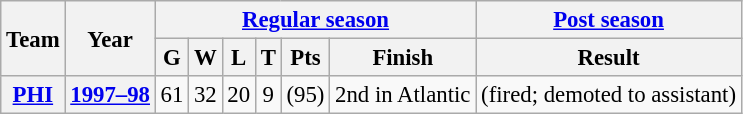<table class="wikitable" style="font-size: 95%; text-align:center;">
<tr>
<th rowspan="2">Team</th>
<th rowspan="2">Year</th>
<th colspan="6"><a href='#'>Regular season</a></th>
<th><a href='#'>Post season</a></th>
</tr>
<tr>
<th>G</th>
<th>W</th>
<th>L</th>
<th>T</th>
<th>Pts</th>
<th>Finish</th>
<th>Result</th>
</tr>
<tr>
<th><a href='#'>PHI</a></th>
<th><a href='#'>1997–98</a></th>
<td>61</td>
<td>32</td>
<td>20</td>
<td>9</td>
<td>(95)</td>
<td>2nd in Atlantic</td>
<td>(fired; demoted to assistant)</td>
</tr>
</table>
